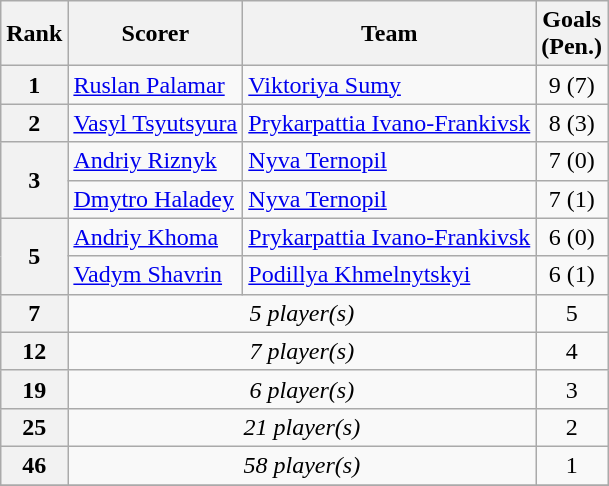<table class="wikitable">
<tr>
<th>Rank</th>
<th>Scorer</th>
<th>Team</th>
<th>Goals<br>(Pen.)</th>
</tr>
<tr>
<th align=center rowspan=1>1</th>
<td><a href='#'>Ruslan Palamar</a></td>
<td><a href='#'>Viktoriya Sumy</a></td>
<td align=center>9 (7)</td>
</tr>
<tr>
<th align=center rowspan=1>2</th>
<td><a href='#'>Vasyl Tsyutsyura</a></td>
<td><a href='#'>Prykarpattia Ivano-Frankivsk</a></td>
<td align=center>8 (3)</td>
</tr>
<tr>
<th align=center rowspan=2>3</th>
<td><a href='#'>Andriy Riznyk</a></td>
<td><a href='#'>Nyva Ternopil</a></td>
<td align=center>7 (0)</td>
</tr>
<tr>
<td><a href='#'>Dmytro Haladey</a></td>
<td><a href='#'>Nyva Ternopil</a></td>
<td align=center>7 (1)</td>
</tr>
<tr>
<th align=center rowspan=2>5</th>
<td><a href='#'>Andriy Khoma</a></td>
<td><a href='#'>Prykarpattia Ivano-Frankivsk</a></td>
<td align=center>6 (0)</td>
</tr>
<tr>
<td><a href='#'>Vadym Shavrin</a></td>
<td><a href='#'>Podillya Khmelnytskyi</a></td>
<td align=center>6 (1)</td>
</tr>
<tr>
<th align=center>7</th>
<td colspan=2 align=center><em>5 player(s)</em></td>
<td align=center>5</td>
</tr>
<tr>
<th align=center>12</th>
<td colspan=2 align=center><em>7 player(s)</em></td>
<td align=center>4</td>
</tr>
<tr>
<th align=center>19</th>
<td colspan=2 align=center><em>6 player(s)</em></td>
<td align=center>3</td>
</tr>
<tr>
<th align=center>25</th>
<td colspan=2 align=center><em>21 player(s)</em></td>
<td align=center>2</td>
</tr>
<tr>
<th align=center>46</th>
<td colspan=2 align=center><em>58 player(s)</em></td>
<td align=center>1</td>
</tr>
<tr>
</tr>
</table>
